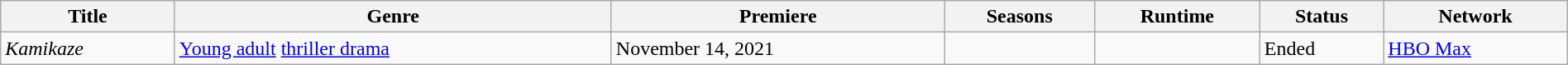<table class="wikitable sortable" style="width:100%">
<tr>
<th>Title</th>
<th>Genre</th>
<th>Premiere</th>
<th>Seasons</th>
<th>Runtime</th>
<th>Status</th>
<th>Network</th>
</tr>
<tr>
<td><em>Kamikaze</em></td>
<td><a href='#'>Young adult</a> <a href='#'>thriller drama</a></td>
<td>November 14, 2021</td>
<td></td>
<td></td>
<td>Ended</td>
<td><a href='#'>HBO Max</a></td>
</tr>
</table>
